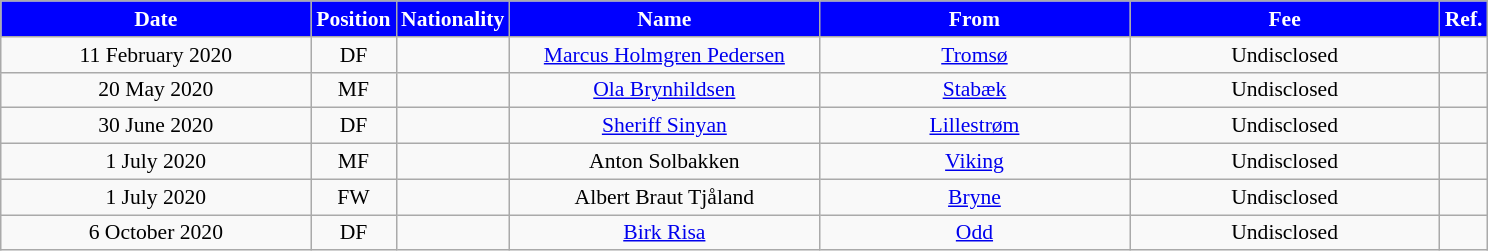<table class="wikitable"  style="text-align:center; font-size:90%; ">
<tr>
<th style="background:#00f; color:white; width:200px;">Date</th>
<th style="background:#00f; color:white; width:50px;">Position</th>
<th style="background:#00f; color:white; width:50px;">Nationality</th>
<th style="background:#00f; color:white; width:200px;">Name</th>
<th style="background:#00f; color:white; width:200px;">From</th>
<th style="background:#00f; color:white; width:200px;">Fee</th>
<th style="background:#00f; color:white; width:25px;">Ref.</th>
</tr>
<tr>
<td>11 February 2020</td>
<td>DF</td>
<td></td>
<td><a href='#'>Marcus Holmgren Pedersen</a></td>
<td><a href='#'>Tromsø</a></td>
<td>Undisclosed</td>
<td></td>
</tr>
<tr>
<td>20 May 2020</td>
<td>MF</td>
<td></td>
<td><a href='#'>Ola Brynhildsen</a></td>
<td><a href='#'>Stabæk</a></td>
<td>Undisclosed</td>
<td></td>
</tr>
<tr>
<td>30 June 2020</td>
<td>DF</td>
<td></td>
<td><a href='#'>Sheriff Sinyan</a></td>
<td><a href='#'>Lillestrøm</a></td>
<td>Undisclosed</td>
<td></td>
</tr>
<tr>
<td>1 July 2020</td>
<td>MF</td>
<td></td>
<td>Anton Solbakken</td>
<td><a href='#'>Viking</a></td>
<td>Undisclosed</td>
<td></td>
</tr>
<tr>
<td>1 July 2020</td>
<td>FW</td>
<td></td>
<td>Albert Braut Tjåland</td>
<td><a href='#'>Bryne</a></td>
<td>Undisclosed</td>
<td></td>
</tr>
<tr>
<td>6 October 2020</td>
<td>DF</td>
<td></td>
<td><a href='#'>Birk Risa</a></td>
<td><a href='#'>Odd</a></td>
<td>Undisclosed</td>
<td></td>
</tr>
</table>
